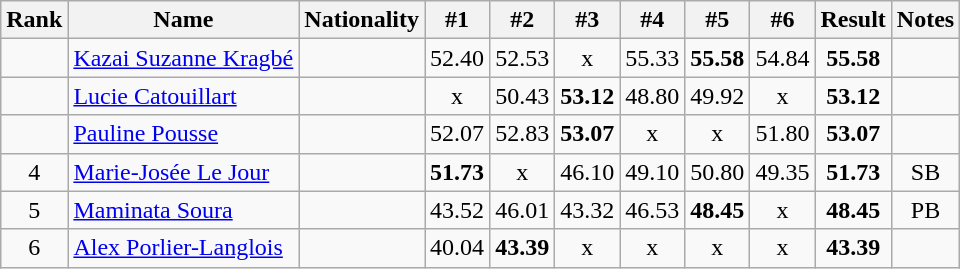<table class="wikitable sortable" style="text-align:center">
<tr>
<th>Rank</th>
<th>Name</th>
<th>Nationality</th>
<th>#1</th>
<th>#2</th>
<th>#3</th>
<th>#4</th>
<th>#5</th>
<th>#6</th>
<th>Result</th>
<th>Notes</th>
</tr>
<tr>
<td></td>
<td align=left><a href='#'>Kazai Suzanne Kragbé</a></td>
<td align=left></td>
<td>52.40</td>
<td>52.53</td>
<td>x</td>
<td>55.33</td>
<td><strong>55.58</strong></td>
<td>54.84</td>
<td><strong>55.58</strong></td>
<td></td>
</tr>
<tr>
<td></td>
<td align=left><a href='#'>Lucie Catouillart</a></td>
<td align=left></td>
<td>x</td>
<td>50.43</td>
<td><strong>53.12</strong></td>
<td>48.80</td>
<td>49.92</td>
<td>x</td>
<td><strong>53.12</strong></td>
<td></td>
</tr>
<tr>
<td></td>
<td align=left><a href='#'>Pauline Pousse</a></td>
<td align=left></td>
<td>52.07</td>
<td>52.83</td>
<td><strong>53.07</strong></td>
<td>x</td>
<td>x</td>
<td>51.80</td>
<td><strong>53.07</strong></td>
<td></td>
</tr>
<tr>
<td>4</td>
<td align=left><a href='#'>Marie-Josée Le Jour</a></td>
<td align=left></td>
<td><strong>51.73</strong></td>
<td>x</td>
<td>46.10</td>
<td>49.10</td>
<td>50.80</td>
<td>49.35</td>
<td><strong>51.73</strong></td>
<td>SB</td>
</tr>
<tr>
<td>5</td>
<td align=left><a href='#'>Maminata Soura</a></td>
<td align=left></td>
<td>43.52</td>
<td>46.01</td>
<td>43.32</td>
<td>46.53</td>
<td><strong>48.45</strong></td>
<td>x</td>
<td><strong>48.45</strong></td>
<td>PB</td>
</tr>
<tr>
<td>6</td>
<td align=left><a href='#'>Alex Porlier-Langlois</a></td>
<td align=left></td>
<td>40.04</td>
<td><strong>43.39</strong></td>
<td>x</td>
<td>x</td>
<td>x</td>
<td>x</td>
<td><strong>43.39</strong></td>
<td></td>
</tr>
</table>
